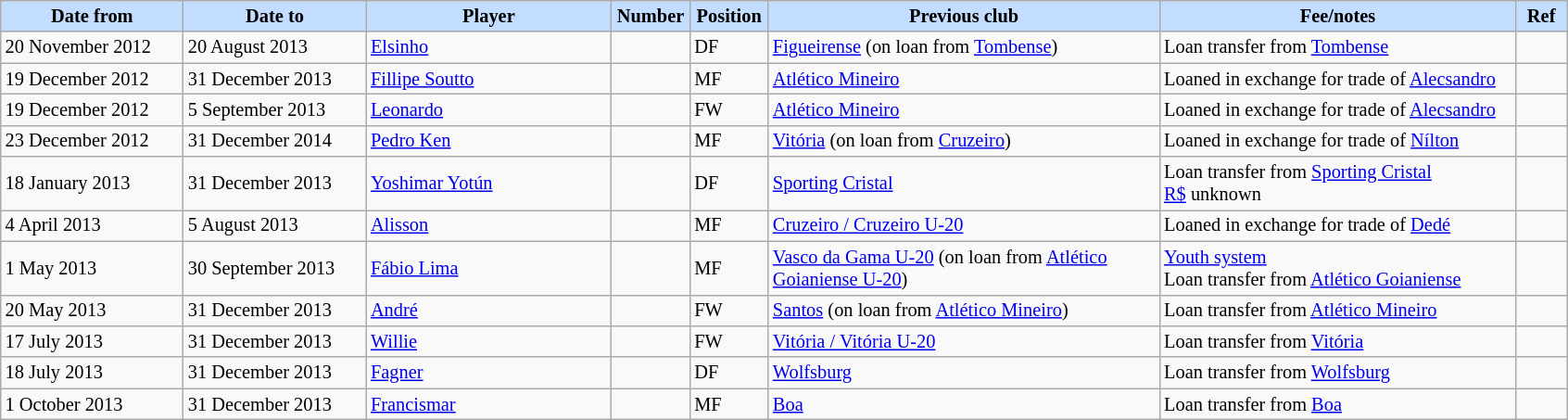<table class="wikitable" style="text-align:left; font-size:85%;">
<tr>
<th style="background:#c2ddff; width:125px;">Date from</th>
<th style="background:#c2ddff; width:125px;">Date to</th>
<th style="background:#c2ddff; width:170px;">Player</th>
<th style="background:#c2ddff; width:50px;">Number</th>
<th style="background:#c2ddff; width:50px;">Position</th>
<th style="background:#c2ddff; width:275px;">Previous club</th>
<th style="background:#c2ddff; width:250px;">Fee/notes</th>
<th style="background:#c2ddff; width:30px;">Ref</th>
</tr>
<tr>
<td>20 November 2012</td>
<td>20 August 2013</td>
<td> <a href='#'>Elsinho</a></td>
<td></td>
<td>DF</td>
<td> <a href='#'>Figueirense</a> (on loan from <a href='#'>Tombense</a>)</td>
<td>Loan transfer from <a href='#'>Tombense</a></td>
<td></td>
</tr>
<tr>
<td>19 December 2012</td>
<td>31 December 2013</td>
<td> <a href='#'>Fillipe Soutto</a></td>
<td></td>
<td>MF</td>
<td> <a href='#'>Atlético Mineiro</a></td>
<td>Loaned in exchange for trade of <a href='#'>Alecsandro</a></td>
<td></td>
</tr>
<tr>
<td>19 December 2012</td>
<td>5 September 2013</td>
<td> <a href='#'>Leonardo</a></td>
<td></td>
<td>FW</td>
<td> <a href='#'>Atlético Mineiro</a></td>
<td>Loaned in exchange for trade of <a href='#'>Alecsandro</a></td>
<td></td>
</tr>
<tr>
<td>23 December 2012</td>
<td>31 December 2014</td>
<td> <a href='#'>Pedro Ken</a></td>
<td></td>
<td>MF</td>
<td> <a href='#'>Vitória</a> (on loan from <a href='#'>Cruzeiro</a>)</td>
<td>Loaned in exchange for trade of <a href='#'>Nílton</a></td>
<td></td>
</tr>
<tr>
<td>18 January 2013</td>
<td>31 December 2013</td>
<td> <a href='#'>Yoshimar Yotún</a></td>
<td></td>
<td>DF</td>
<td> <a href='#'>Sporting Cristal</a></td>
<td>Loan transfer from <a href='#'>Sporting Cristal</a><br><a href='#'>R$</a> unknown</td>
<td></td>
</tr>
<tr>
<td>4 April 2013</td>
<td>5 August 2013</td>
<td> <a href='#'>Alisson</a></td>
<td></td>
<td>MF</td>
<td> <a href='#'>Cruzeiro / Cruzeiro U-20</a></td>
<td>Loaned in exchange for trade of <a href='#'>Dedé</a></td>
<td></td>
</tr>
<tr>
<td>1 May 2013</td>
<td>30 September 2013</td>
<td> <a href='#'>Fábio Lima</a></td>
<td></td>
<td>MF</td>
<td> <a href='#'>Vasco da Gama U-20</a> (on loan from <a href='#'>Atlético Goianiense U-20</a>)</td>
<td><a href='#'>Youth system</a><br>Loan transfer from <a href='#'>Atlético Goianiense</a></td>
<td></td>
</tr>
<tr>
<td>20 May 2013</td>
<td>31 December 2013</td>
<td> <a href='#'>André</a></td>
<td></td>
<td>FW</td>
<td> <a href='#'>Santos</a> (on loan from <a href='#'>Atlético Mineiro</a>)</td>
<td>Loan transfer from <a href='#'>Atlético Mineiro</a></td>
<td></td>
</tr>
<tr>
<td>17 July 2013</td>
<td>31 December 2013</td>
<td> <a href='#'>Willie</a></td>
<td></td>
<td>FW</td>
<td> <a href='#'>Vitória / Vitória U-20</a></td>
<td>Loan transfer from <a href='#'>Vitória</a></td>
<td></td>
</tr>
<tr>
<td>18 July 2013</td>
<td>31 December 2013</td>
<td> <a href='#'>Fagner</a></td>
<td></td>
<td>DF</td>
<td> <a href='#'>Wolfsburg</a></td>
<td>Loan transfer from <a href='#'>Wolfsburg</a></td>
<td></td>
</tr>
<tr>
<td>1 October 2013</td>
<td>31 December 2013</td>
<td> <a href='#'>Francismar</a></td>
<td></td>
<td>MF</td>
<td> <a href='#'>Boa</a></td>
<td>Loan transfer from <a href='#'>Boa</a></td>
<td></td>
</tr>
</table>
